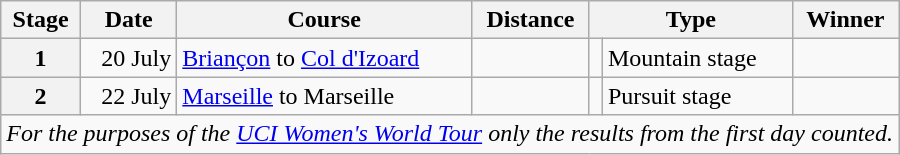<table class="wikitable">
<tr>
<th scope="col">Stage</th>
<th scope="col">Date</th>
<th scope="col">Course</th>
<th scope="col">Distance</th>
<th scope="col" colspan="2">Type</th>
<th scope="col">Winner</th>
</tr>
<tr>
<th scope="row">1</th>
<td style="text-align:right">20 July</td>
<td><a href='#'>Briançon</a> to <a href='#'>Col d'Izoard</a></td>
<td style="text-align:center;"></td>
<td></td>
<td>Mountain stage</td>
<td></td>
</tr>
<tr>
<th scope="row">2</th>
<td style="text-align:right">22 July</td>
<td><a href='#'>Marseille</a> to Marseille</td>
<td style="text-align:center;"></td>
<td></td>
<td>Pursuit stage</td>
<td></td>
</tr>
<tr>
<td colspan="7"><div><em>For the purposes of the <a href='#'>UCI Women's World Tour</a> only the results from the first day counted.</em></div></td>
</tr>
</table>
